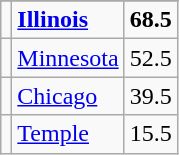<table class="wikitable sortable" style="text-align:center">
<tr>
</tr>
<tr>
<td></td>
<td align=left><strong><a href='#'>Illinois</a></strong></td>
<td><strong>68.5</strong></td>
</tr>
<tr>
<td></td>
<td align=left><a href='#'>Minnesota</a></td>
<td>52.5</td>
</tr>
<tr>
<td></td>
<td align=left><a href='#'>Chicago</a></td>
<td>39.5</td>
</tr>
<tr>
<td></td>
<td align=left><a href='#'>Temple</a></td>
<td>15.5</td>
</tr>
</table>
